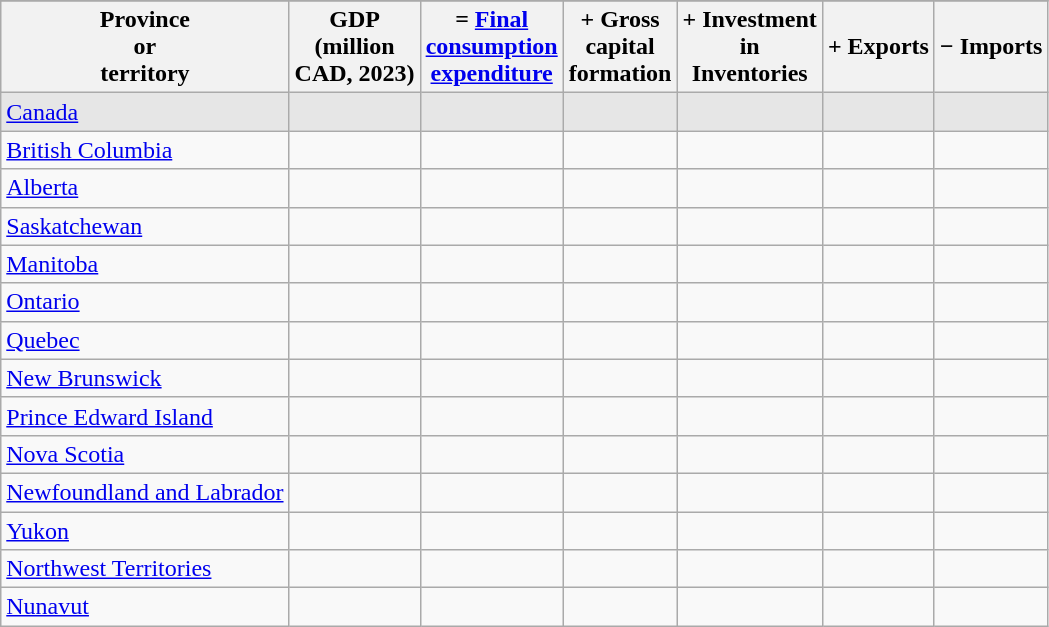<table class="wikitable sortable">
<tr align=center>
</tr>
<tr style="background: #efefef;">
<th scope="col" class="unsortable">Province<br>or<br> territory</th>
<th scope="col">GDP<br>(million<br>CAD, 2023)</th>
<th scope="col">= <a href='#'>Final<br>consumption<br>expenditure</a></th>
<th scope="col">+ Gross<br>capital<br>formation</th>
<th scope="col">+ Investment<br>in<br>Inventories</th>
<th scope="col">+ Exports</th>
<th scope="col">− Imports</th>
</tr>
<tr align=right bgcolor=#E6E6E6>
<td align=left><a href='#'>Canada</a></td>
<td></td>
<td></td>
<td></td>
<td></td>
<td></td>
<td></td>
</tr>
<tr align=right>
<td align=left><a href='#'>British Columbia</a></td>
<td></td>
<td></td>
<td></td>
<td></td>
<td></td>
<td></td>
</tr>
<tr align=right>
<td align=left><a href='#'>Alberta</a></td>
<td></td>
<td></td>
<td></td>
<td></td>
<td></td>
<td></td>
</tr>
<tr align=right>
<td align=left><a href='#'>Saskatchewan</a></td>
<td></td>
<td></td>
<td></td>
<td></td>
<td></td>
<td></td>
</tr>
<tr align=right>
<td align=left><a href='#'>Manitoba</a></td>
<td></td>
<td></td>
<td></td>
<td></td>
<td></td>
<td></td>
</tr>
<tr align=right>
<td align=left><a href='#'>Ontario</a></td>
<td></td>
<td></td>
<td></td>
<td></td>
<td></td>
<td></td>
</tr>
<tr align=right>
<td align=left><a href='#'>Quebec</a></td>
<td></td>
<td></td>
<td></td>
<td></td>
<td></td>
<td></td>
</tr>
<tr align=right>
<td align=left><a href='#'>New Brunswick</a></td>
<td></td>
<td></td>
<td></td>
<td></td>
<td></td>
<td></td>
</tr>
<tr align=right>
<td align=left><a href='#'>Prince Edward Island</a></td>
<td></td>
<td></td>
<td></td>
<td></td>
<td></td>
<td></td>
</tr>
<tr align=right>
<td align=left><a href='#'>Nova Scotia</a></td>
<td></td>
<td></td>
<td></td>
<td></td>
<td></td>
<td></td>
</tr>
<tr align=right>
<td align=left><a href='#'>Newfoundland and Labrador</a></td>
<td></td>
<td></td>
<td></td>
<td></td>
<td></td>
<td></td>
</tr>
<tr align=right>
<td align=left><a href='#'>Yukon</a></td>
<td></td>
<td></td>
<td></td>
<td></td>
<td></td>
<td></td>
</tr>
<tr align=right>
<td align=left><a href='#'>Northwest Territories</a></td>
<td></td>
<td></td>
<td></td>
<td></td>
<td></td>
<td></td>
</tr>
<tr align=right>
<td align=left><a href='#'>Nunavut</a></td>
<td></td>
<td></td>
<td></td>
<td></td>
<td></td>
<td></td>
</tr>
</table>
